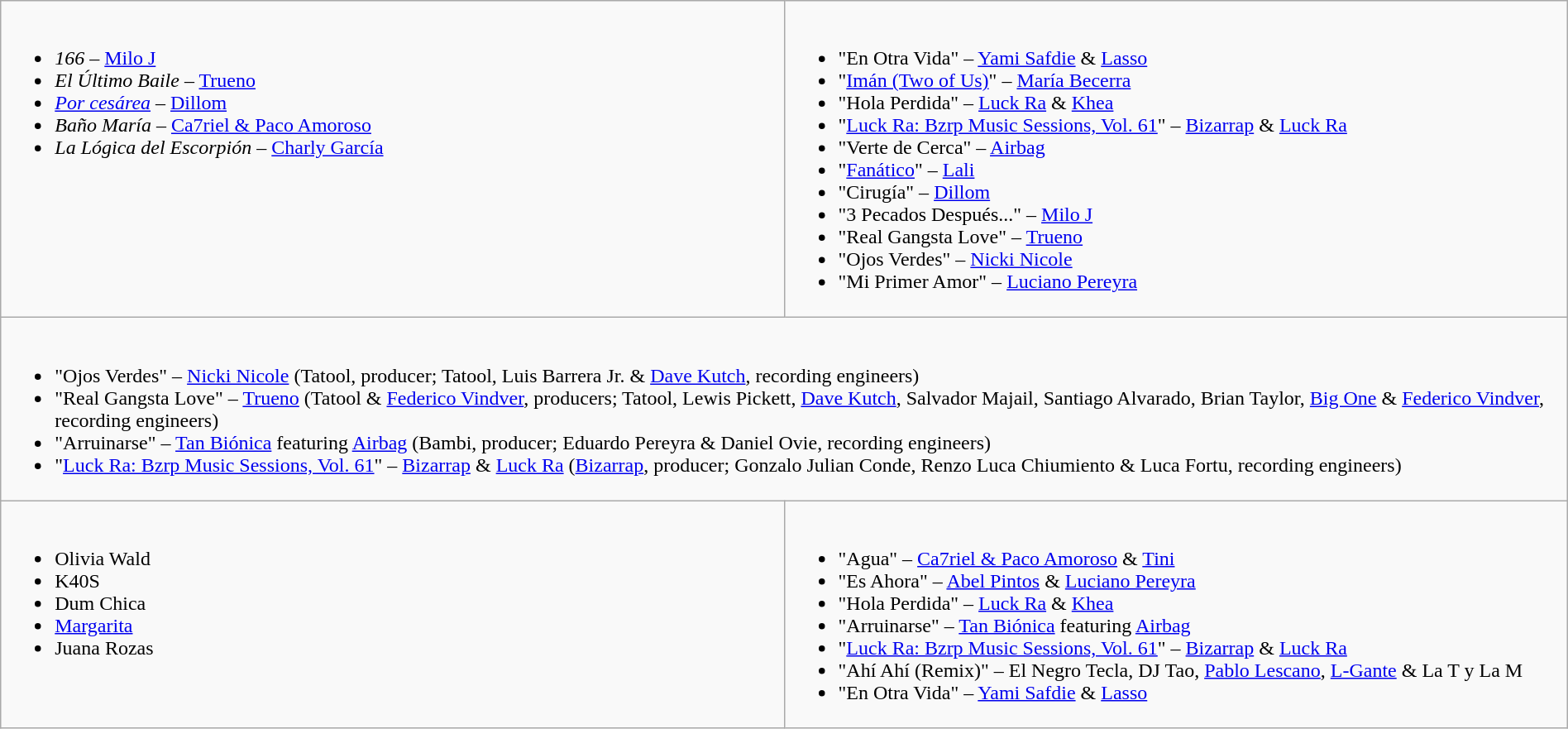<table class="wikitable" width="100%">
<tr>
<td style="vertical-align:top;" width="50%"><br><ul><li><em>166</em> – <a href='#'>Milo J</a></li><li><em>El Último Baile</em> – <a href='#'>Trueno</a></li><li><em><a href='#'>Por cesárea</a></em> – <a href='#'>Dillom</a></li><li><em>Baño María</em> – <a href='#'>Ca7riel & Paco Amoroso</a></li><li><em>La Lógica del Escorpión</em> – <a href='#'>Charly García</a></li></ul></td>
<td style="vertical-align:top;" width="50%"><br><ul><li>"En Otra Vida" – <a href='#'>Yami Safdie</a> & <a href='#'>Lasso</a></li><li>"<a href='#'>Imán (Two of Us)</a>" – <a href='#'>María Becerra</a></li><li>"Hola Perdida" – <a href='#'>Luck Ra</a> & <a href='#'>Khea</a></li><li>"<a href='#'>Luck Ra: Bzrp Music Sessions, Vol. 61</a>" – <a href='#'>Bizarrap</a> & <a href='#'>Luck Ra</a></li><li>"Verte de Cerca" – <a href='#'>Airbag</a></li><li>"<a href='#'>Fanático</a>" – <a href='#'>Lali</a></li><li>"Cirugía" – <a href='#'>Dillom</a></li><li>"3 Pecados Después..." – <a href='#'>Milo J</a></li><li>"Real Gangsta Love" – <a href='#'>Trueno</a></li><li>"Ojos Verdes" – <a href='#'>Nicki Nicole</a></li><li>"Mi Primer Amor" – <a href='#'>Luciano Pereyra</a></li></ul></td>
</tr>
<tr>
<td style="vertical-align:top;" width="50%" colspan="2"><br><ul><li>"Ojos Verdes" – <a href='#'>Nicki Nicole</a> (Tatool, producer; Tatool, Luis Barrera Jr. & <a href='#'>Dave Kutch</a>, recording engineers)</li><li>"Real Gangsta Love" – <a href='#'>Trueno</a> (Tatool & <a href='#'>Federico Vindver</a>, producers; Tatool, Lewis Pickett, <a href='#'>Dave Kutch</a>, Salvador Majail, Santiago Alvarado, Brian Taylor, <a href='#'>Big One</a> & <a href='#'>Federico Vindver</a>, recording engineers)</li><li>"Arruinarse" – <a href='#'>Tan Biónica</a> featuring <a href='#'>Airbag</a> (Bambi, producer; Eduardo Pereyra & Daniel Ovie, recording engineers)</li><li>"<a href='#'>Luck Ra: Bzrp Music Sessions, Vol. 61</a>" – <a href='#'>Bizarrap</a> & <a href='#'>Luck Ra</a> (<a href='#'>Bizarrap</a>, producer; Gonzalo Julian Conde, Renzo Luca Chiumiento & Luca Fortu, recording engineers)</li></ul></td>
</tr>
<tr>
<td style="vertical-align:top;" width="50%"><br><ul><li>Olivia Wald</li><li>K40S</li><li>Dum Chica</li><li><a href='#'>Margarita</a></li><li>Juana Rozas</li></ul></td>
<td style="vertical-align:top;" width="50%"><br><ul><li>"Agua" – <a href='#'>Ca7riel & Paco Amoroso</a> & <a href='#'>Tini</a></li><li>"Es Ahora" – <a href='#'>Abel Pintos</a> & <a href='#'>Luciano Pereyra</a></li><li>"Hola Perdida" – <a href='#'>Luck Ra</a> & <a href='#'>Khea</a></li><li>"Arruinarse" – <a href='#'>Tan Biónica</a> featuring <a href='#'>Airbag</a></li><li>"<a href='#'>Luck Ra: Bzrp Music Sessions, Vol. 61</a>" – <a href='#'>Bizarrap</a> & <a href='#'>Luck Ra</a></li><li>"Ahí Ahí (Remix)" – El Negro Tecla, DJ Tao, <a href='#'>Pablo Lescano</a>, <a href='#'>L-Gante</a> & La T y La M</li><li>"En Otra Vida" – <a href='#'>Yami Safdie</a> & <a href='#'>Lasso</a></li></ul></td>
</tr>
</table>
